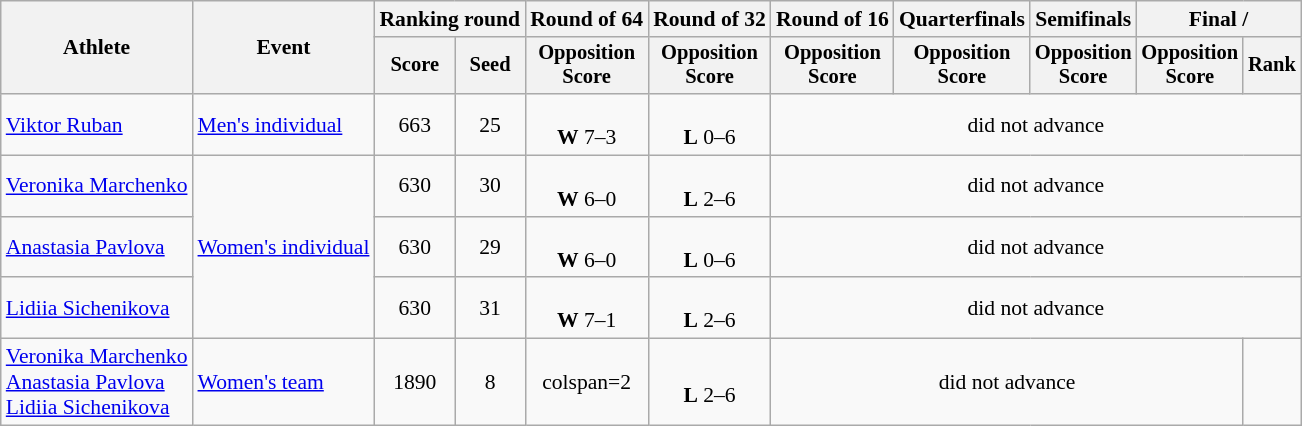<table class="wikitable" style="font-size:90%">
<tr>
<th rowspan=2>Athlete</th>
<th rowspan=2>Event</th>
<th colspan="2">Ranking round</th>
<th>Round of 64</th>
<th>Round of 32</th>
<th>Round of 16</th>
<th>Quarterfinals</th>
<th>Semifinals</th>
<th colspan="2">Final / </th>
</tr>
<tr style="font-size:95%">
<th>Score</th>
<th>Seed</th>
<th>Opposition<br>Score</th>
<th>Opposition<br>Score</th>
<th>Opposition<br>Score</th>
<th>Opposition<br>Score</th>
<th>Opposition<br>Score</th>
<th>Opposition<br>Score</th>
<th>Rank</th>
</tr>
<tr align=center>
<td align=left><a href='#'>Viktor Ruban</a></td>
<td align=left><a href='#'>Men's individual</a></td>
<td>663</td>
<td>25</td>
<td><br><strong>W</strong> 7–3</td>
<td><br><strong>L</strong> 0–6</td>
<td colspan=5>did not advance</td>
</tr>
<tr align=center>
<td align=left><a href='#'>Veronika Marchenko</a></td>
<td align=left rowspan=3><a href='#'>Women's individual</a></td>
<td>630</td>
<td>30</td>
<td><br><strong>W</strong> 6–0</td>
<td><br><strong>L</strong> 2–6</td>
<td colspan=5>did not advance</td>
</tr>
<tr align=center>
<td align=left><a href='#'>Anastasia Pavlova</a></td>
<td>630</td>
<td>29</td>
<td><br><strong>W</strong> 6–0</td>
<td><br><strong>L</strong> 0–6</td>
<td colspan=5>did not advance</td>
</tr>
<tr align=center>
<td align=left><a href='#'>Lidiia Sichenikova</a></td>
<td>630</td>
<td>31</td>
<td><br><strong>W</strong> 7–1</td>
<td><br><strong>L</strong> 2–6</td>
<td colspan=5>did not advance</td>
</tr>
<tr align=center>
<td align=left><a href='#'>Veronika Marchenko</a><br><a href='#'>Anastasia Pavlova</a><br><a href='#'>Lidiia Sichenikova</a></td>
<td align=left><a href='#'>Women's team</a></td>
<td>1890</td>
<td>8</td>
<td>colspan=2 </td>
<td><br><strong>L</strong> 2–6</td>
<td colspan=4>did not advance</td>
</tr>
</table>
